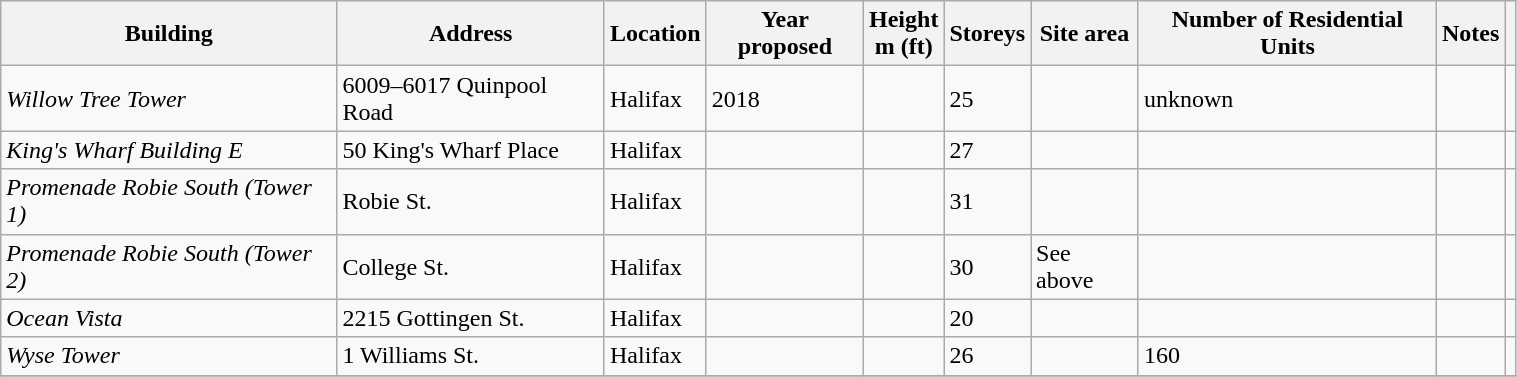<table class="wikitable sortable" width="80%">
<tr>
<th>Building</th>
<th>Address</th>
<th>Location</th>
<th>Year proposed</th>
<th>Height<br>m (ft)</th>
<th>Storeys</th>
<th>Site area</th>
<th>Number of Residential Units</th>
<th class="unsortable">Notes</th>
<th class="unsortable"></th>
</tr>
<tr>
<td><em>Willow Tree Tower</em></td>
<td>6009–6017 Quinpool Road</td>
<td>Halifax</td>
<td>2018</td>
<td></td>
<td>25</td>
<td></td>
<td>unknown</td>
<td></td>
<td></td>
</tr>
<tr>
<td><em>King's Wharf Building E</em></td>
<td>50 King's Wharf Place</td>
<td>Halifax</td>
<td></td>
<td></td>
<td>27</td>
<td></td>
<td></td>
<td></td>
<td></td>
</tr>
<tr>
<td><em>Promenade Robie South (Tower 1)</em></td>
<td>Robie St.</td>
<td>Halifax</td>
<td></td>
<td></td>
<td>31</td>
<td></td>
<td></td>
<td></td>
<td></td>
</tr>
<tr>
<td><em>Promenade Robie South (Tower 2)</em></td>
<td>College St.</td>
<td>Halifax</td>
<td></td>
<td></td>
<td>30</td>
<td>See above</td>
<td></td>
<td></td>
<td></td>
</tr>
<tr>
<td><em>Ocean Vista</em></td>
<td>2215 Gottingen St.</td>
<td>Halifax</td>
<td></td>
<td></td>
<td>20</td>
<td></td>
<td></td>
<td></td>
<td></td>
</tr>
<tr>
<td><em>Wyse Tower</em></td>
<td>1 Williams St.</td>
<td>Halifax</td>
<td></td>
<td></td>
<td>26</td>
<td></td>
<td>160</td>
<td></td>
<td></td>
</tr>
<tr>
</tr>
</table>
